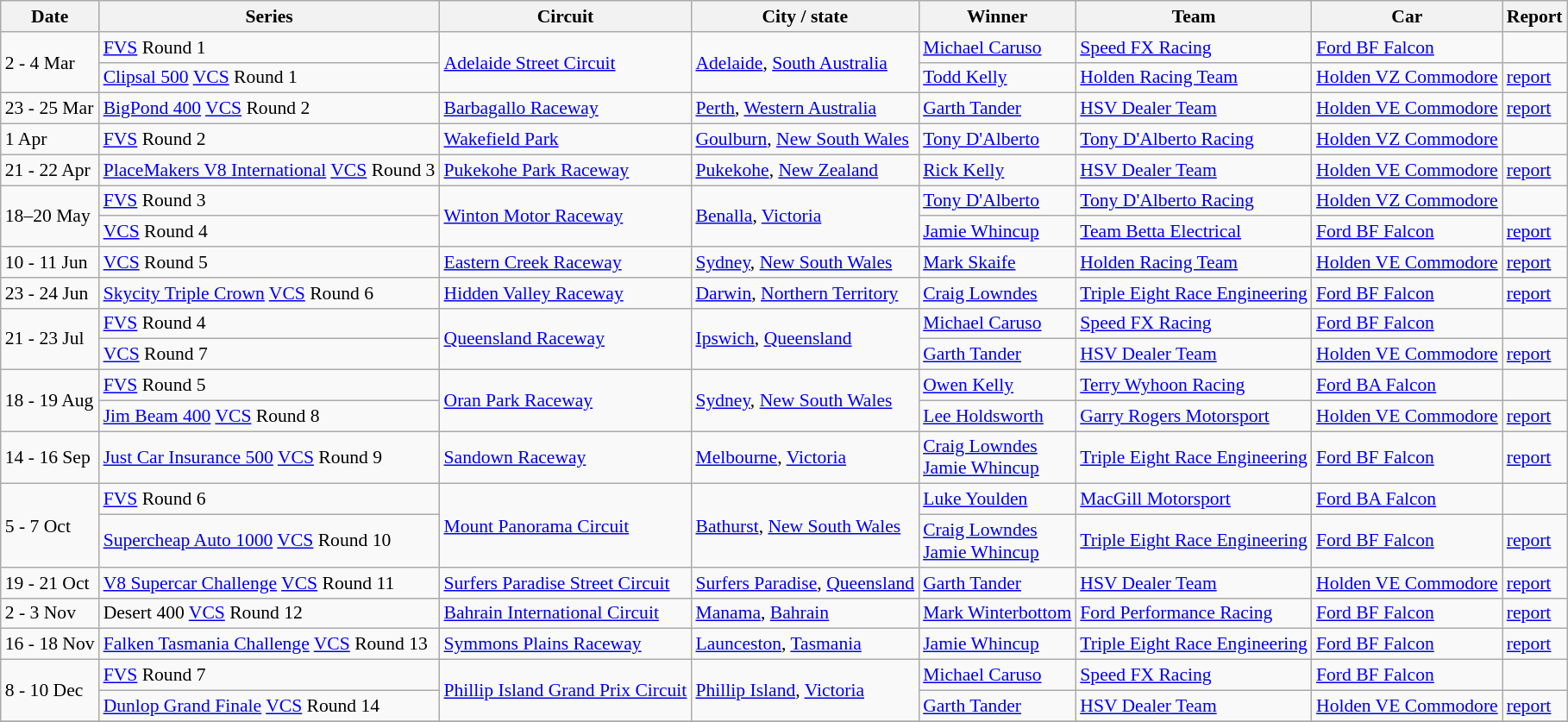<table class="wikitable" style="font-size: 90%">
<tr>
<th>Date</th>
<th>Series</th>
<th>Circuit</th>
<th>City / state</th>
<th>Winner</th>
<th>Team</th>
<th>Car</th>
<th>Report</th>
</tr>
<tr>
<td rowspan=2>2 - 4 Mar</td>
<td><a href='#'>FVS</a> Round 1</td>
<td rowspan=2><a href='#'>Adelaide Street Circuit</a></td>
<td rowspan=2><a href='#'>Adelaide</a>, <a href='#'>South Australia</a></td>
<td><a href='#'>Michael Caruso</a></td>
<td><a href='#'>Speed FX Racing</a></td>
<td><a href='#'>Ford BF Falcon</a></td>
<td></td>
</tr>
<tr>
<td><a href='#'>Clipsal 500</a> <a href='#'>VCS</a> Round 1</td>
<td><a href='#'>Todd Kelly</a></td>
<td><a href='#'>Holden Racing Team</a></td>
<td><a href='#'>Holden VZ Commodore</a></td>
<td><a href='#'>report</a></td>
</tr>
<tr>
<td>23 - 25 Mar</td>
<td><a href='#'>BigPond 400</a> <a href='#'>VCS</a> Round 2</td>
<td><a href='#'>Barbagallo Raceway</a></td>
<td><a href='#'>Perth</a>, <a href='#'>Western Australia</a></td>
<td><a href='#'>Garth Tander</a></td>
<td><a href='#'>HSV Dealer Team</a></td>
<td><a href='#'>Holden VE Commodore</a></td>
<td><a href='#'>report</a></td>
</tr>
<tr>
<td>1 Apr</td>
<td><a href='#'>FVS</a> Round 2</td>
<td><a href='#'>Wakefield Park</a></td>
<td><a href='#'>Goulburn</a>, <a href='#'>New South Wales</a></td>
<td><a href='#'>Tony D'Alberto</a></td>
<td><a href='#'>Tony D'Alberto Racing</a></td>
<td><a href='#'>Holden VZ Commodore</a></td>
<td></td>
</tr>
<tr>
<td>21 - 22 Apr</td>
<td><a href='#'>PlaceMakers V8 International</a> <a href='#'>VCS</a> Round 3</td>
<td><a href='#'>Pukekohe Park Raceway</a></td>
<td><a href='#'>Pukekohe</a>, <a href='#'>New Zealand</a></td>
<td><a href='#'>Rick Kelly</a></td>
<td><a href='#'>HSV Dealer Team</a></td>
<td><a href='#'>Holden VE Commodore</a></td>
<td><a href='#'>report</a></td>
</tr>
<tr>
<td rowspan=2>18–20 May</td>
<td><a href='#'>FVS</a> Round 3</td>
<td rowspan=2><a href='#'>Winton Motor Raceway</a></td>
<td rowspan=2><a href='#'>Benalla</a>, <a href='#'>Victoria</a></td>
<td><a href='#'>Tony D'Alberto</a></td>
<td><a href='#'>Tony D'Alberto Racing</a></td>
<td><a href='#'>Holden VZ Commodore</a></td>
<td></td>
</tr>
<tr>
<td><a href='#'>VCS</a> Round 4</td>
<td><a href='#'>Jamie Whincup</a></td>
<td><a href='#'>Team Betta Electrical</a></td>
<td><a href='#'>Ford BF Falcon</a></td>
<td><a href='#'>report</a></td>
</tr>
<tr>
<td>10 - 11 Jun</td>
<td><a href='#'>VCS</a> Round 5</td>
<td><a href='#'>Eastern Creek Raceway</a></td>
<td><a href='#'>Sydney</a>, <a href='#'>New South Wales</a></td>
<td><a href='#'>Mark Skaife</a></td>
<td><a href='#'>Holden Racing Team</a></td>
<td><a href='#'>Holden VE Commodore</a></td>
<td><a href='#'>report</a></td>
</tr>
<tr>
<td>23 - 24 Jun</td>
<td><a href='#'>Skycity Triple Crown</a> <a href='#'>VCS</a> Round 6</td>
<td><a href='#'>Hidden Valley Raceway</a></td>
<td><a href='#'>Darwin</a>, <a href='#'>Northern Territory</a></td>
<td><a href='#'>Craig Lowndes</a></td>
<td><a href='#'>Triple Eight Race Engineering</a></td>
<td><a href='#'>Ford BF Falcon</a></td>
<td><a href='#'>report</a></td>
</tr>
<tr>
<td rowspan=2>21 - 23 Jul</td>
<td><a href='#'>FVS</a> Round 4</td>
<td rowspan=2><a href='#'>Queensland Raceway</a></td>
<td rowspan=2><a href='#'>Ipswich</a>, <a href='#'>Queensland</a></td>
<td><a href='#'>Michael Caruso</a></td>
<td><a href='#'>Speed FX Racing</a></td>
<td><a href='#'>Ford BF Falcon</a></td>
<td></td>
</tr>
<tr>
<td><a href='#'>VCS</a> Round 7</td>
<td><a href='#'>Garth Tander</a></td>
<td><a href='#'>HSV Dealer Team</a></td>
<td><a href='#'>Holden VE Commodore</a></td>
<td><a href='#'>report</a></td>
</tr>
<tr>
<td rowspan=2>18 - 19 Aug</td>
<td><a href='#'>FVS</a> Round 5</td>
<td rowspan=2><a href='#'>Oran Park Raceway</a></td>
<td rowspan=2><a href='#'>Sydney</a>, <a href='#'>New South Wales</a></td>
<td><a href='#'>Owen Kelly</a></td>
<td><a href='#'>Terry Wyhoon Racing</a></td>
<td><a href='#'>Ford BA Falcon</a></td>
<td></td>
</tr>
<tr>
<td><a href='#'>Jim Beam 400</a> <a href='#'>VCS</a> Round 8</td>
<td><a href='#'>Lee Holdsworth</a></td>
<td><a href='#'>Garry Rogers Motorsport</a></td>
<td><a href='#'>Holden VE Commodore</a></td>
<td><a href='#'>report</a></td>
</tr>
<tr>
<td>14 - 16 Sep</td>
<td><a href='#'>Just Car Insurance 500</a> <a href='#'>VCS</a> Round 9</td>
<td><a href='#'>Sandown Raceway</a></td>
<td><a href='#'>Melbourne</a>, <a href='#'>Victoria</a></td>
<td><a href='#'>Craig Lowndes</a><br><a href='#'>Jamie Whincup</a></td>
<td><a href='#'>Triple Eight Race Engineering</a></td>
<td><a href='#'>Ford BF Falcon</a></td>
<td><a href='#'>report</a></td>
</tr>
<tr>
<td rowspan=2>5 - 7 Oct</td>
<td><a href='#'>FVS</a> Round 6</td>
<td rowspan=2><a href='#'>Mount Panorama Circuit</a></td>
<td rowspan=2><a href='#'>Bathurst</a>, <a href='#'>New South Wales</a></td>
<td><a href='#'>Luke Youlden</a></td>
<td><a href='#'>MacGill Motorsport</a></td>
<td><a href='#'>Ford BA Falcon</a></td>
<td></td>
</tr>
<tr>
<td><a href='#'>Supercheap Auto 1000</a> <a href='#'>VCS</a> Round 10</td>
<td><a href='#'>Craig Lowndes</a><br><a href='#'>Jamie Whincup</a></td>
<td><a href='#'>Triple Eight Race Engineering</a></td>
<td><a href='#'>Ford BF Falcon</a></td>
<td><a href='#'>report</a></td>
</tr>
<tr>
<td>19 - 21 Oct</td>
<td><a href='#'>V8 Supercar Challenge</a> <a href='#'>VCS</a> Round 11</td>
<td><a href='#'>Surfers Paradise Street Circuit</a></td>
<td><a href='#'>Surfers Paradise</a>, <a href='#'>Queensland</a></td>
<td><a href='#'>Garth Tander</a></td>
<td><a href='#'>HSV Dealer Team</a></td>
<td><a href='#'>Holden VE Commodore</a></td>
<td><a href='#'>report</a></td>
</tr>
<tr>
<td>2 - 3 Nov</td>
<td>Desert 400 <a href='#'>VCS</a> Round 12</td>
<td><a href='#'>Bahrain International Circuit</a></td>
<td><a href='#'>Manama</a>, <a href='#'>Bahrain</a></td>
<td><a href='#'>Mark Winterbottom</a></td>
<td><a href='#'>Ford Performance Racing</a></td>
<td><a href='#'>Ford BF Falcon</a></td>
<td><a href='#'>report</a></td>
</tr>
<tr>
<td>16 - 18 Nov</td>
<td><a href='#'>Falken Tasmania Challenge</a> <a href='#'>VCS</a> Round 13</td>
<td><a href='#'>Symmons Plains Raceway</a></td>
<td><a href='#'>Launceston</a>, <a href='#'>Tasmania</a></td>
<td><a href='#'>Jamie Whincup</a></td>
<td><a href='#'>Triple Eight Race Engineering</a></td>
<td><a href='#'>Ford BF Falcon</a></td>
<td><a href='#'>report</a></td>
</tr>
<tr>
<td rowspan=2>8 - 10 Dec</td>
<td><a href='#'>FVS</a> Round 7</td>
<td rowspan=2><a href='#'>Phillip Island Grand Prix Circuit</a></td>
<td rowspan=2><a href='#'>Phillip Island</a>, <a href='#'>Victoria</a></td>
<td><a href='#'>Michael Caruso</a></td>
<td><a href='#'>Speed FX Racing</a></td>
<td><a href='#'>Ford BF Falcon</a></td>
<td></td>
</tr>
<tr>
<td><a href='#'>Dunlop Grand Finale</a> <a href='#'>VCS</a> Round 14</td>
<td><a href='#'>Garth Tander</a></td>
<td><a href='#'>HSV Dealer Team</a></td>
<td><a href='#'>Holden VE Commodore</a></td>
<td><a href='#'>report</a></td>
</tr>
<tr>
</tr>
</table>
